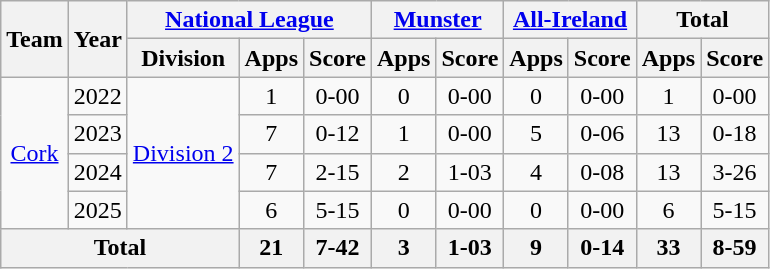<table class="wikitable" style="text-align:center">
<tr>
<th rowspan="2">Team</th>
<th rowspan="2">Year</th>
<th colspan="3"><a href='#'>National League</a></th>
<th colspan="2"><a href='#'>Munster</a></th>
<th colspan="2"><a href='#'>All-Ireland</a></th>
<th colspan="2">Total</th>
</tr>
<tr>
<th>Division</th>
<th>Apps</th>
<th>Score</th>
<th>Apps</th>
<th>Score</th>
<th>Apps</th>
<th>Score</th>
<th>Apps</th>
<th>Score</th>
</tr>
<tr>
<td rowspan="4"><a href='#'>Cork</a></td>
<td>2022</td>
<td rowspan="4"><a href='#'>Division 2</a></td>
<td>1</td>
<td>0-00</td>
<td>0</td>
<td>0-00</td>
<td>0</td>
<td>0-00</td>
<td>1</td>
<td>0-00</td>
</tr>
<tr>
<td>2023</td>
<td>7</td>
<td>0-12</td>
<td>1</td>
<td>0-00</td>
<td>5</td>
<td>0-06</td>
<td>13</td>
<td>0-18</td>
</tr>
<tr>
<td>2024</td>
<td>7</td>
<td>2-15</td>
<td>2</td>
<td>1-03</td>
<td>4</td>
<td>0-08</td>
<td>13</td>
<td>3-26</td>
</tr>
<tr>
<td>2025</td>
<td>6</td>
<td>5-15</td>
<td>0</td>
<td>0-00</td>
<td>0</td>
<td>0-00</td>
<td>6</td>
<td>5-15</td>
</tr>
<tr>
<th colspan="3">Total</th>
<th>21</th>
<th>7-42</th>
<th>3</th>
<th>1-03</th>
<th>9</th>
<th>0-14</th>
<th>33</th>
<th>8-59</th>
</tr>
</table>
